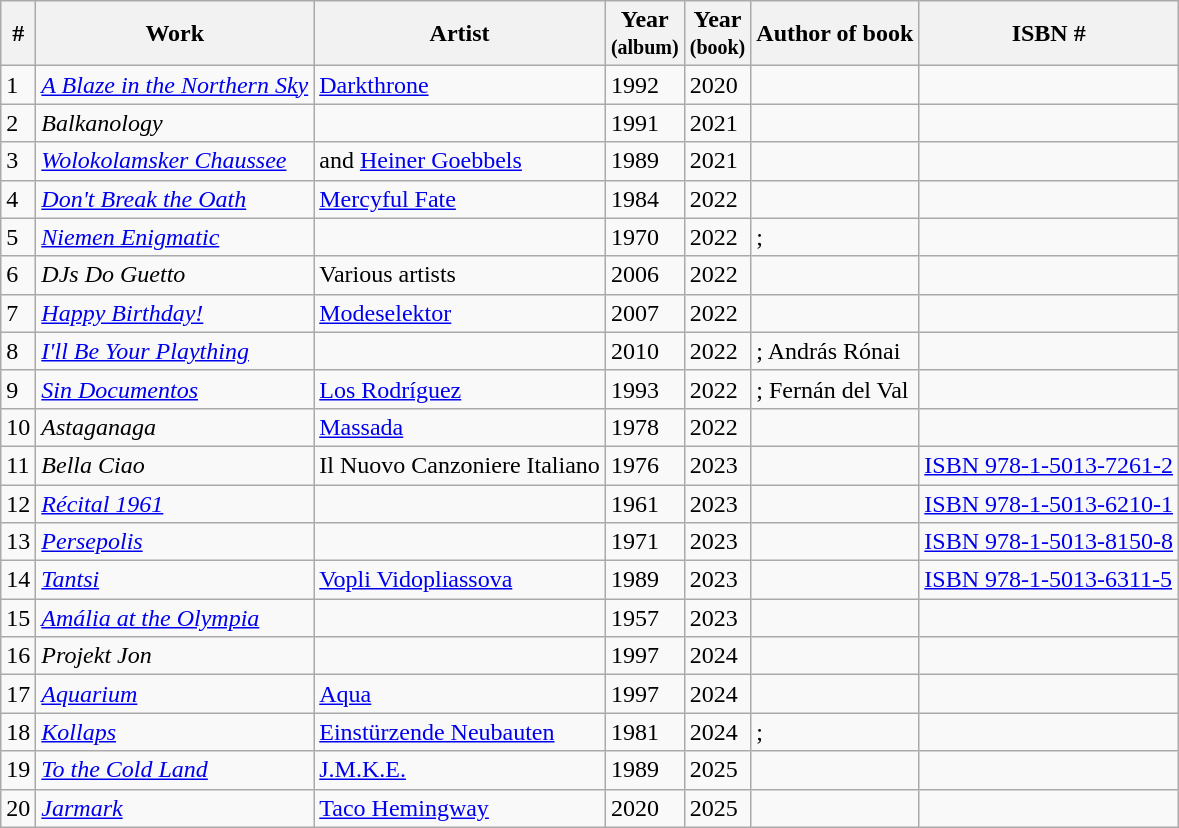<table class="wikitable sortable">
<tr>
<th>#</th>
<th>Work</th>
<th>Artist</th>
<th>Year<br><small>(album)</small></th>
<th>Year<br><small>(book)</small></th>
<th>Author of book</th>
<th class="unsortable">ISBN #</th>
</tr>
<tr>
<td>1</td>
<td><em><a href='#'>A Blaze in the Northern Sky</a></em></td>
<td><a href='#'>Darkthrone</a></td>
<td>1992</td>
<td>2020</td>
<td></td>
<td></td>
</tr>
<tr>
<td>2</td>
<td><em>Balkanology</em></td>
<td></td>
<td>1991</td>
<td>2021</td>
<td></td>
<td></td>
</tr>
<tr>
<td>3</td>
<td><em><a href='#'>Wolokolamsker Chaussee</a></em></td>
<td> and <a href='#'>Heiner Goebbels</a></td>
<td>1989</td>
<td>2021</td>
<td></td>
<td></td>
</tr>
<tr>
<td>4</td>
<td><em><a href='#'>Don't Break the Oath</a></em></td>
<td><a href='#'>Mercyful Fate</a></td>
<td>1984</td>
<td>2022</td>
<td></td>
<td></td>
</tr>
<tr>
<td>5</td>
<td><em><a href='#'>Niemen Enigmatic</a></em></td>
<td></td>
<td>1970</td>
<td>2022</td>
<td>; </td>
<td></td>
</tr>
<tr>
<td>6</td>
<td><em>DJs Do Guetto</em></td>
<td>Various artists</td>
<td>2006</td>
<td>2022</td>
<td></td>
<td></td>
</tr>
<tr>
<td>7</td>
<td><em><a href='#'>Happy Birthday!</a></em></td>
<td><a href='#'>Modeselektor</a></td>
<td>2007</td>
<td>2022</td>
<td></td>
<td></td>
</tr>
<tr>
<td>8</td>
<td><em><a href='#'>I'll Be Your Plaything</a></em></td>
<td></td>
<td>2010</td>
<td>2022</td>
<td>; András Rónai</td>
<td></td>
</tr>
<tr>
<td>9</td>
<td><em><a href='#'>Sin Documentos</a></em></td>
<td><a href='#'>Los Rodríguez</a></td>
<td>1993</td>
<td>2022</td>
<td>; Fernán del Val</td>
<td></td>
</tr>
<tr>
<td>10</td>
<td><em>Astaganaga</em></td>
<td><a href='#'>Massada</a></td>
<td>1978</td>
<td>2022</td>
<td></td>
<td></td>
</tr>
<tr>
<td>11</td>
<td><em>Bella Ciao</em></td>
<td>Il Nuovo Canzoniere Italiano</td>
<td>1976</td>
<td>2023</td>
<td></td>
<td><a href='#'>ISBN 978-1-5013-7261-2</a></td>
</tr>
<tr>
<td>12</td>
<td><em><a href='#'>Récital 1961</a></em></td>
<td></td>
<td>1961</td>
<td>2023</td>
<td></td>
<td><a href='#'>ISBN 978-1-5013-6210-1</a></td>
</tr>
<tr>
<td>13</td>
<td><em><a href='#'>Persepolis</a></em></td>
<td></td>
<td>1971</td>
<td>2023</td>
<td></td>
<td><a href='#'>ISBN 978-1-5013-8150-8</a></td>
</tr>
<tr>
<td>14</td>
<td><em><a href='#'>Tantsi</a></em></td>
<td><a href='#'>Vopli Vidopliassova</a></td>
<td>1989</td>
<td>2023</td>
<td></td>
<td><a href='#'>ISBN 978-1-5013-6311-5</a></td>
</tr>
<tr>
<td>15</td>
<td><em><a href='#'>Amália at the Olympia</a></em></td>
<td></td>
<td>1957</td>
<td>2023</td>
<td></td>
<td></td>
</tr>
<tr>
<td>16</td>
<td><em>Projekt Jon</em></td>
<td></td>
<td>1997</td>
<td>2024</td>
<td></td>
<td></td>
</tr>
<tr>
<td>17</td>
<td><em><a href='#'>Aquarium</a> </em></td>
<td><a href='#'>Aqua</a></td>
<td>1997</td>
<td>2024</td>
<td></td>
<td></td>
</tr>
<tr>
<td>18</td>
<td><em><a href='#'>Kollaps</a></em></td>
<td><a href='#'>Einstürzende Neubauten</a></td>
<td>1981</td>
<td>2024</td>
<td>; </td>
<td></td>
</tr>
<tr>
<td>19</td>
<td><em><a href='#'>To the Cold Land</a></em></td>
<td><a href='#'>J.M.K.E.</a></td>
<td>1989</td>
<td>2025</td>
<td></td>
<td></td>
</tr>
<tr>
<td>20</td>
<td><em><a href='#'>Jarmark</a></em></td>
<td><a href='#'>Taco Hemingway</a></td>
<td>2020</td>
<td>2025</td>
<td></td>
<td></td>
</tr>
</table>
